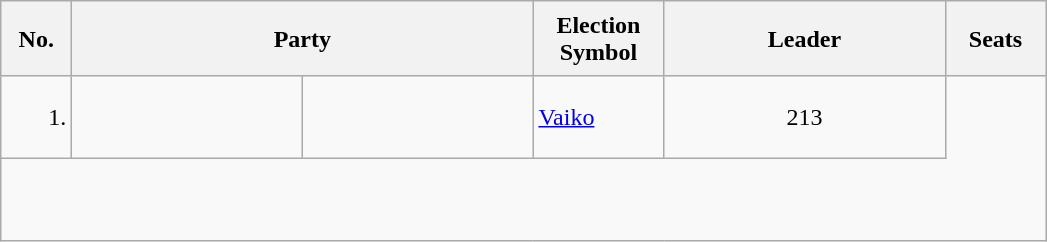<table class="wikitable">
<tr style="height: 50px;">
<th scope="col" style="width:40px;">No.<br></th>
<th scope="col" style="width:300px;"colspan=2">Party</th>
<th scope="col" style="width:80px;">Election Symbol</th>
<th scope="col" style="width:180px;">Leader</th>
<th scope="col" style="width:60px;">Seats</th>
</tr>
<tr style="height: 55px;">
<td style="text-align:right;">1.</td>
<td></td>
<td style="text-align:center;"></td>
<td><a href='#'>Vaiko</a></td>
<td style="text-align:center;">213</td>
</tr>
<tr style="height: 55px;" | style="text-align:right;">
</tr>
</table>
